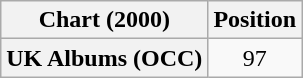<table class="wikitable plainrowheaders" style="text-align:center">
<tr>
<th scope="col">Chart (2000)</th>
<th scope="col">Position</th>
</tr>
<tr>
<th scope="row">UK Albums (OCC)</th>
<td>97</td>
</tr>
</table>
